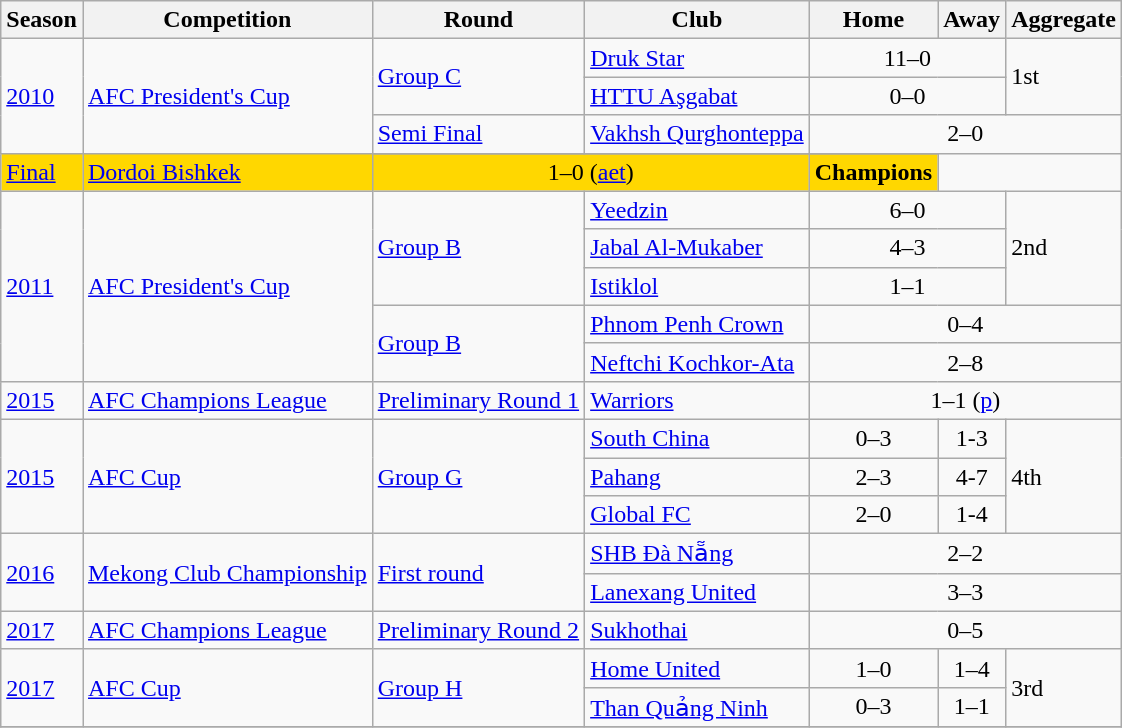<table class="wikitable">
<tr>
<th>Season</th>
<th>Competition</th>
<th>Round</th>
<th>Club</th>
<th>Home</th>
<th>Away</th>
<th>Aggregate</th>
</tr>
<tr>
<td rowspan="4"><a href='#'>2010</a></td>
<td rowspan="4"><a href='#'>AFC President's Cup</a></td>
<td rowspan="2"><a href='#'>Group C</a></td>
<td> <a href='#'>Druk Star</a></td>
<td style="text-align:center;" colspan="2">11–0</td>
<td rowspan="2">1st</td>
</tr>
<tr>
<td> <a href='#'>HTTU Aşgabat</a></td>
<td style="text-align:center;" colspan="2">0–0</td>
</tr>
<tr>
<td><a href='#'>Semi Final</a></td>
<td> <a href='#'>Vakhsh Qurghonteppa</a></td>
<td style="text-align:center;" colspan="3">2–0</td>
</tr>
<tr>
</tr>
<tr bgcolor=gold>
<td><a href='#'>Final</a></td>
<td> <a href='#'>Dordoi Bishkek</a></td>
<td style="text-align:center;" colspan="2">1–0 (<a href='#'>aet</a>)</td>
<td style="text-align:center;"><strong>Champions</strong></td>
</tr>
<tr>
<td rowspan="5"><a href='#'>2011</a></td>
<td rowspan="5"><a href='#'>AFC President's Cup</a></td>
<td rowspan="3"><a href='#'>Group B</a></td>
<td> <a href='#'>Yeedzin</a></td>
<td style="text-align:center;" colspan="2">6–0</td>
<td rowspan="3">2nd</td>
</tr>
<tr>
<td> <a href='#'>Jabal Al-Mukaber</a></td>
<td style="text-align:center;" colspan="2">4–3</td>
</tr>
<tr>
<td> <a href='#'>Istiklol</a></td>
<td style="text-align:center;" colspan="2">1–1</td>
</tr>
<tr>
<td rowspan="2"><a href='#'>Group B</a></td>
<td> <a href='#'>Phnom Penh Crown</a></td>
<td style="text-align:center;" colspan="3">0–4</td>
</tr>
<tr>
<td> <a href='#'>Neftchi Kochkor-Ata</a></td>
<td style="text-align:center;" colspan="3">2–8</td>
</tr>
<tr>
<td><a href='#'>2015</a></td>
<td><a href='#'>AFC Champions League</a></td>
<td><a href='#'>Preliminary Round 1</a></td>
<td> <a href='#'>Warriors</a></td>
<td style="text-align:center;" colspan="3">1–1 (<a href='#'>p</a>)</td>
</tr>
<tr>
<td rowspan="3"><a href='#'>2015</a></td>
<td rowspan="3"><a href='#'>AFC Cup</a></td>
<td rowspan="3"><a href='#'>Group G</a></td>
<td> <a href='#'>South China</a></td>
<td style="text-align:center;">0–3</td>
<td style="text-align:center;">1-3</td>
<td rowspan="3">4th</td>
</tr>
<tr>
<td> <a href='#'>Pahang</a></td>
<td style="text-align:center;">2–3</td>
<td style="text-align:center;">4-7</td>
</tr>
<tr>
<td> <a href='#'>Global FC</a></td>
<td style="text-align:center;">2–0</td>
<td style="text-align:center;">1-4</td>
</tr>
<tr>
<td rowspan="2"><a href='#'>2016</a></td>
<td rowspan="2"><a href='#'>Mekong Club Championship</a></td>
<td rowspan="2"><a href='#'>First round</a></td>
<td> <a href='#'>SHB Đà Nẵng</a></td>
<td colspan=3; style="text-align:center;">2–2</td>
</tr>
<tr>
<td> <a href='#'>Lanexang United</a></td>
<td colspan=3; style="text-align:center;">3–3</td>
</tr>
<tr>
<td><a href='#'>2017</a></td>
<td><a href='#'>AFC Champions League</a></td>
<td><a href='#'>Preliminary Round 2</a></td>
<td> <a href='#'>Sukhothai</a></td>
<td style="text-align:center;" colspan="3">0–5</td>
</tr>
<tr>
<td rowspan="2"><a href='#'>2017</a></td>
<td rowspan="2"><a href='#'>AFC Cup</a></td>
<td rowspan="2"><a href='#'>Group H</a></td>
<td> <a href='#'>Home United</a></td>
<td style="text-align:center;">1–0</td>
<td style="text-align:center;">1–4</td>
<td rowspan="2">3rd</td>
</tr>
<tr>
<td> <a href='#'>Than Quảng Ninh</a></td>
<td style="text-align:center;">0–3</td>
<td style="text-align:center;">1–1</td>
</tr>
<tr>
</tr>
</table>
